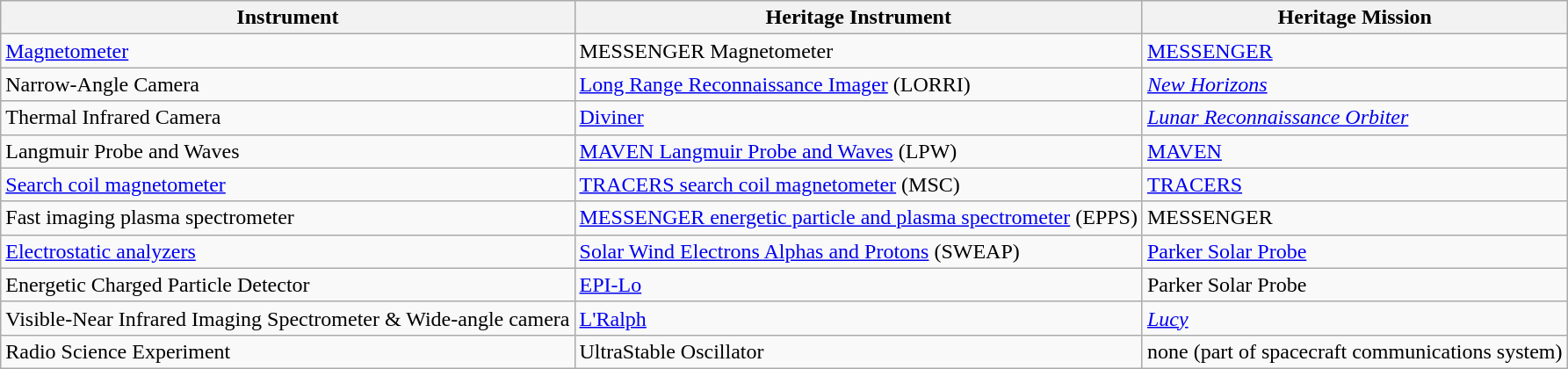<table class="wikitable">
<tr>
<th>Instrument</th>
<th>Heritage Instrument</th>
<th>Heritage Mission</th>
</tr>
<tr>
<td><a href='#'>Magnetometer</a></td>
<td>MESSENGER Magnetometer</td>
<td><a href='#'>MESSENGER</a></td>
</tr>
<tr>
<td>Narrow-Angle Camera</td>
<td><a href='#'>Long Range Reconnaissance Imager</a> (LORRI)</td>
<td><em><a href='#'>New Horizons</a></em></td>
</tr>
<tr>
<td>Thermal Infrared Camera</td>
<td><a href='#'>Diviner</a></td>
<td><em><a href='#'>Lunar Reconnaissance Orbiter</a></em></td>
</tr>
<tr>
<td>Langmuir Probe and Waves</td>
<td><a href='#'>MAVEN Langmuir Probe and Waves</a> (LPW)</td>
<td><a href='#'>MAVEN</a></td>
</tr>
<tr>
<td><a href='#'>Search coil magnetometer</a></td>
<td><a href='#'>TRACERS search coil magnetometer</a> (MSC)</td>
<td><a href='#'>TRACERS</a></td>
</tr>
<tr>
<td>Fast imaging plasma spectrometer</td>
<td><a href='#'>MESSENGER energetic particle and plasma spectrometer</a> (EPPS)</td>
<td>MESSENGER</td>
</tr>
<tr>
<td><a href='#'>Electrostatic analyzers</a></td>
<td><a href='#'>Solar Wind Electrons Alphas and Protons</a> (SWEAP)</td>
<td><a href='#'>Parker Solar Probe</a></td>
</tr>
<tr>
<td>Energetic Charged Particle Detector</td>
<td><a href='#'>EPI-Lo</a></td>
<td>Parker Solar Probe</td>
</tr>
<tr>
<td>Visible-Near Infrared Imaging Spectrometer & Wide-angle camera</td>
<td><a href='#'>L'Ralph</a></td>
<td><em><a href='#'>Lucy</a></em></td>
</tr>
<tr>
<td>Radio Science Experiment</td>
<td>UltraStable Oscillator</td>
<td>none (part of spacecraft communications system)</td>
</tr>
</table>
